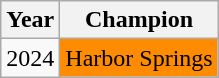<table class=wikitable>
<tr>
<th>Year</th>
<th>Champion</th>
</tr>
<tr>
<td>2024</td>
<td !align=center style="background:darkorange;color:black">Harbor Springs</td>
</tr>
</table>
